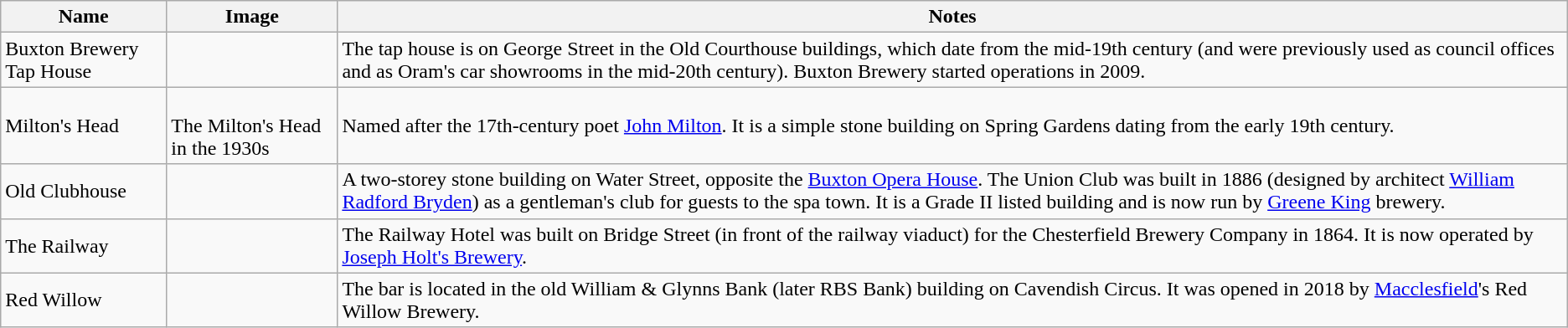<table class="wikitable sortable">
<tr>
<th>Name</th>
<th>Image</th>
<th>Notes</th>
</tr>
<tr>
<td>Buxton Brewery Tap House</td>
<td></td>
<td>The tap house is on George Street in the Old Courthouse buildings, which date from the mid-19th century (and were previously used as council offices and as Oram's car showrooms in the mid-20th century). Buxton Brewery started operations in 2009.</td>
</tr>
<tr>
<td>Milton's Head</td>
<td><br>The Milton's Head in the 1930s</td>
<td>Named after the 17th-century poet <a href='#'>John Milton</a>. It is a simple stone building on Spring Gardens dating from the early 19th century.</td>
</tr>
<tr>
<td>Old Clubhouse</td>
<td></td>
<td>A two-storey stone building on Water Street, opposite the <a href='#'>Buxton Opera House</a>. The Union Club was built in 1886 (designed by architect <a href='#'>William Radford Bryden</a>) as a gentleman's club for guests to the spa town. It is a Grade II listed building and is now run by <a href='#'>Greene King</a> brewery.<strong></strong></td>
</tr>
<tr>
<td>The Railway</td>
<td></td>
<td>The Railway Hotel was built on Bridge Street (in front of the railway viaduct) for the Chesterfield Brewery Company in 1864. It is now operated by <a href='#'>Joseph Holt's Brewery</a>.<strong></strong></td>
</tr>
<tr>
<td>Red Willow</td>
<td></td>
<td>The bar is located in the old William & Glynns Bank (later RBS Bank) building on Cavendish Circus. It was opened in 2018 by <a href='#'>Macclesfield</a>'s Red Willow Brewery.</td>
</tr>
</table>
